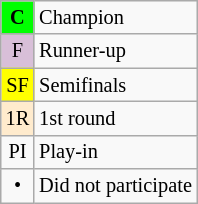<table class="wikitable" style="text-align:center;font-size:85%">
<tr>
<td bgcolor="#00ff00"><strong>C</strong></td>
<td align="left">Champion</td>
</tr>
<tr>
<td bgcolor="thistle">F</td>
<td align="left">Runner-up</td>
</tr>
<tr>
<td bgcolor="yellow">SF</td>
<td align="left">Semifinals</td>
</tr>
<tr>
<td bgcolor="#ffebcd">1R</td>
<td align="left">1st round</td>
</tr>
<tr>
<td>PI</td>
<td align="left">Play-in</td>
</tr>
<tr>
<td>•</td>
<td align="left">Did not participate</td>
</tr>
</table>
